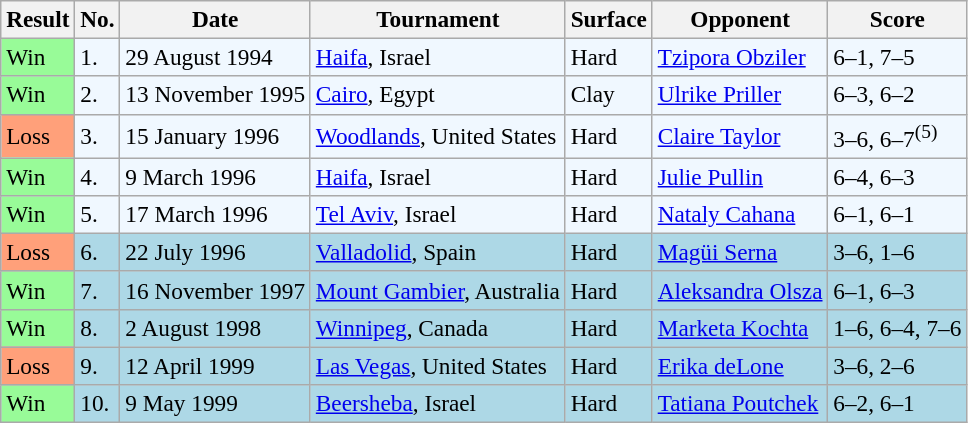<table class="sortable wikitable" style=font-size:97%>
<tr>
<th>Result</th>
<th>No.</th>
<th>Date</th>
<th>Tournament</th>
<th>Surface</th>
<th>Opponent</th>
<th>Score</th>
</tr>
<tr bgcolor="#f0f8ff">
<td style="background:#98fb98;">Win</td>
<td>1.</td>
<td>29 August 1994</td>
<td><a href='#'>Haifa</a>, Israel</td>
<td>Hard</td>
<td> <a href='#'>Tzipora Obziler</a></td>
<td>6–1, 7–5</td>
</tr>
<tr bgcolor="#f0f8ff">
<td style="background:#98fb98;">Win</td>
<td>2.</td>
<td>13 November 1995</td>
<td><a href='#'>Cairo</a>, Egypt</td>
<td>Clay</td>
<td> <a href='#'>Ulrike Priller</a></td>
<td>6–3, 6–2</td>
</tr>
<tr style="background:#f0f8ff;">
<td style="background:#ffa07a;">Loss</td>
<td>3.</td>
<td>15 January 1996</td>
<td><a href='#'>Woodlands</a>, United States</td>
<td>Hard</td>
<td> <a href='#'>Claire Taylor</a></td>
<td>3–6, 6–7<sup>(5)</sup></td>
</tr>
<tr bgcolor="#f0f8ff">
<td style="background:#98fb98;">Win</td>
<td>4.</td>
<td>9 March 1996</td>
<td><a href='#'>Haifa</a>, Israel</td>
<td>Hard</td>
<td> <a href='#'>Julie Pullin</a></td>
<td>6–4, 6–3</td>
</tr>
<tr bgcolor="#f0f8ff">
<td style="background:#98fb98;">Win</td>
<td>5.</td>
<td>17 March 1996</td>
<td><a href='#'>Tel Aviv</a>, Israel</td>
<td>Hard</td>
<td> <a href='#'>Nataly Cahana</a></td>
<td>6–1, 6–1</td>
</tr>
<tr bgcolor=lightblue>
<td style="background:#ffa07a;">Loss</td>
<td>6.</td>
<td>22 July 1996</td>
<td><a href='#'>Valladolid</a>, Spain</td>
<td>Hard</td>
<td> <a href='#'>Magüi Serna</a></td>
<td>3–6, 1–6</td>
</tr>
<tr bgcolor=lightblue>
<td style="background:#98fb98;">Win</td>
<td>7.</td>
<td>16 November 1997</td>
<td><a href='#'>Mount Gambier</a>, Australia</td>
<td>Hard</td>
<td> <a href='#'>Aleksandra Olsza</a></td>
<td>6–1, 6–3</td>
</tr>
<tr bgcolor=lightblue>
<td style="background:#98fb98;">Win</td>
<td>8.</td>
<td>2 August 1998</td>
<td><a href='#'>Winnipeg</a>, Canada</td>
<td>Hard</td>
<td> <a href='#'>Marketa Kochta</a></td>
<td>1–6, 6–4, 7–6</td>
</tr>
<tr style="background:lightblue;">
<td style="background:#ffa07a;">Loss</td>
<td>9.</td>
<td>12 April 1999</td>
<td><a href='#'>Las Vegas</a>, United States</td>
<td>Hard</td>
<td> <a href='#'>Erika deLone</a></td>
<td>3–6, 2–6</td>
</tr>
<tr bgcolor=lightblue>
<td style="background:#98fb98;">Win</td>
<td>10.</td>
<td>9 May 1999</td>
<td><a href='#'>Beersheba</a>, Israel</td>
<td>Hard</td>
<td> <a href='#'>Tatiana Poutchek</a></td>
<td>6–2, 6–1</td>
</tr>
</table>
